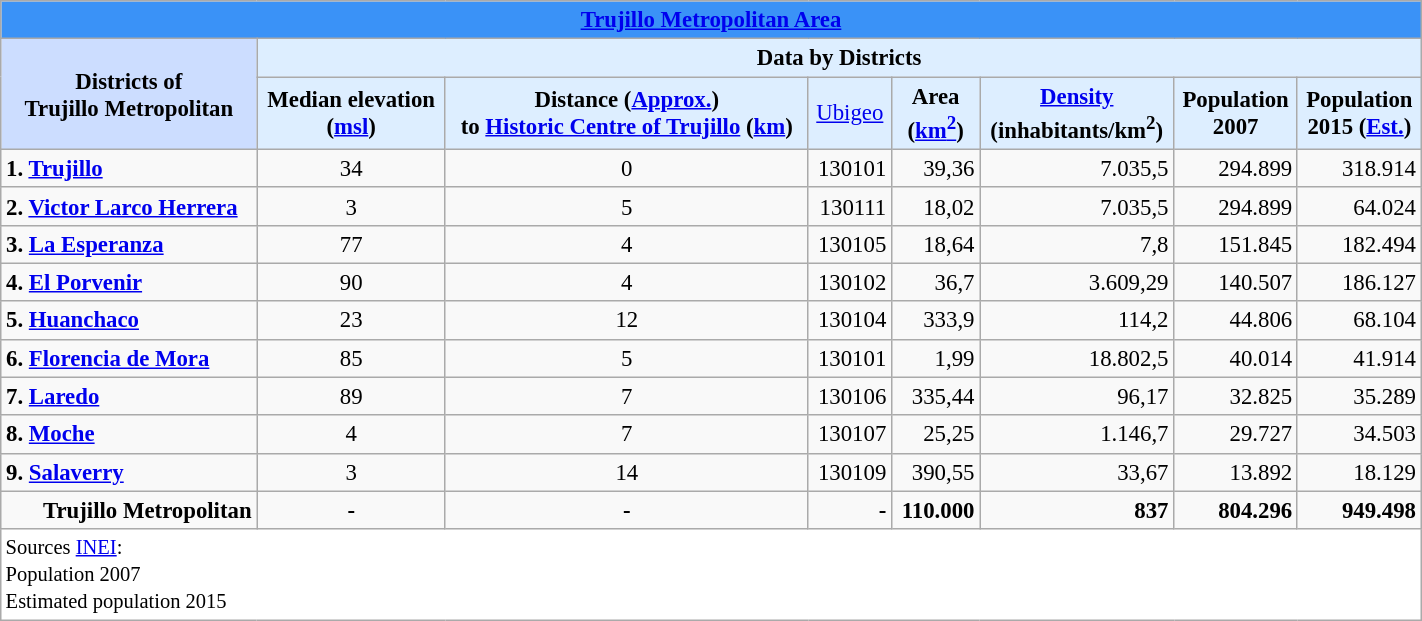<table class="wikitable" style="margin:1em auto; font-size:95%;width:75%;border:0px;text-align:center;line-height:120%;text-color:white">
<tr>
<td colspan="8" bgcolor="#3A92F7"><strong><a href='#'>Trujillo Metropolitan Area</a></strong></td>
</tr>
<tr>
<td rowspan="2" bgcolor="#CCDDFF"><strong>Districts of<br>Trujillo Metropolitan</strong></td>
<td colspan="7" align="center" bgcolor="#DDEEFF"><strong>Data by Districts</strong></td>
</tr>
<tr style="background:#DDEEFF;">
<td><strong>Median elevation <br>(<a href='#'>msl</a>)</strong></td>
<td><strong>Distance (<a href='#'>Approx.</a>)<br>to <a href='#'>Historic Centre of Trujillo</a> (<a href='#'>km</a>)</strong></td>
<td><a href='#'>Ubigeo</a></td>
<td><strong>Area<br>(<a href='#'>km<sup>2</sup></a>)</strong></td>
<td><strong><a href='#'>Density</a><br>(inhabitants/km<sup>2</sup>)</strong></td>
<td><strong>Population<br>2007</strong></td>
<td><strong>Population<br>2015 (<a href='#'>Est.</a>)</strong></td>
</tr>
<tr>
<td align=left><strong>1. <a href='#'>Trujillo</a></strong></td>
<td>34</td>
<td>0</td>
<td align=right>130101</td>
<td align=right>39,36</td>
<td align=right>7.035,5</td>
<td align=right>294.899</td>
<td align=right>318.914</td>
</tr>
<tr>
<td align=left><strong>2. <a href='#'>Victor Larco Herrera</a></strong></td>
<td>3</td>
<td>5</td>
<td align=right>130111</td>
<td align=right>18,02</td>
<td align=right>7.035,5</td>
<td align=right>294.899</td>
<td align=right>64.024</td>
</tr>
<tr>
<td align=left><strong>3. <a href='#'>La Esperanza</a></strong></td>
<td>77</td>
<td>4</td>
<td align=right>130105</td>
<td align=right>18,64</td>
<td align=right>7,8</td>
<td align=right>151.845</td>
<td align=right>182.494</td>
</tr>
<tr>
<td align=left><strong>4. <a href='#'>El Porvenir</a></strong></td>
<td>90</td>
<td>4</td>
<td align=right>130102</td>
<td align=right>36,7</td>
<td align=right>3.609,29</td>
<td align=right>140.507</td>
<td align=right>186.127</td>
</tr>
<tr>
<td align=left><strong>5. <a href='#'>Huanchaco</a></strong></td>
<td>23</td>
<td>12</td>
<td align=right>130104</td>
<td align=right>333,9</td>
<td align=right>114,2</td>
<td align=right>44.806</td>
<td align=right>68.104</td>
</tr>
<tr>
<td align=left><strong>6. <a href='#'>Florencia de Mora</a> </strong></td>
<td>85</td>
<td>5</td>
<td align=right>130101</td>
<td align=right>1,99</td>
<td align=right>18.802,5</td>
<td align=right>40.014</td>
<td align=right>41.914</td>
</tr>
<tr>
<td align=left><strong>7. <a href='#'>Laredo</a></strong></td>
<td>89</td>
<td>7</td>
<td align=right>130106</td>
<td align=right>335,44</td>
<td align=right>96,17</td>
<td align=right>32.825</td>
<td align=right>35.289</td>
</tr>
<tr>
<td align=left><strong>8. <a href='#'>Moche</a></strong></td>
<td>4</td>
<td>7</td>
<td align=right>130107</td>
<td align=right>25,25</td>
<td align=right>1.146,7</td>
<td align=right>29.727</td>
<td align=right>34.503</td>
</tr>
<tr>
<td align=left><strong>9. <a href='#'>Salaverry</a></strong></td>
<td>3</td>
<td>14</td>
<td align=right>130109</td>
<td align=right>390,55</td>
<td align=right>33,67</td>
<td align=right>13.892</td>
<td align=right>18.129</td>
</tr>
<tr>
<td align=right><strong>Trujillo Metropolitan</strong></td>
<td><strong>-</strong></td>
<td><strong>-</strong></td>
<td align=right><strong>-</strong></td>
<td align=right><strong>110.000</strong></td>
<td align=right><strong>837</strong></td>
<td align=right><strong>804.296</strong></td>
<td align=right><strong>949.498</strong></td>
</tr>
<tr>
<td colspan="8" style="text-align:left;font-size:90%;" bgcolor="#FFFFFF ">Sources <a href='#'>INEI</a>:<br>Population 2007<br>Estimated population 2015</td>
</tr>
<tr>
</tr>
</table>
